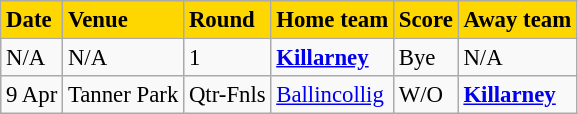<table class="wikitable" style=" float:left; margin:0.5em auto; font-size:95%">
<tr bgcolor="#FFD700">
<td><strong>Date</strong></td>
<td><strong>Venue</strong></td>
<td><strong>Round</strong></td>
<td><strong>Home team</strong></td>
<td><strong>Score</strong></td>
<td><strong>Away team</strong></td>
</tr>
<tr>
<td>N/A</td>
<td>N/A</td>
<td>1</td>
<td><strong><a href='#'>Killarney</a></strong></td>
<td>Bye</td>
<td>N/A</td>
</tr>
<tr>
<td>9 Apr</td>
<td>Tanner Park</td>
<td>Qtr-Fnls</td>
<td><a href='#'>Ballincollig</a></td>
<td>W/O</td>
<td><strong><a href='#'>Killarney</a></strong></td>
</tr>
</table>
